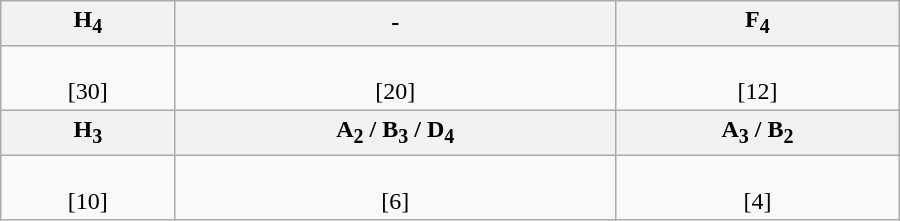<table class="wikitable" width=600>
<tr align=center>
<th>H<sub>4</sub></th>
<th>-</th>
<th>F<sub>4</sub></th>
</tr>
<tr align=center>
<td><br>[30]</td>
<td><br>[20]</td>
<td><br>[12]</td>
</tr>
<tr align=center>
<th>H<sub>3</sub></th>
<th>A<sub>2</sub> / B<sub>3</sub> / D<sub>4</sub></th>
<th>A<sub>3</sub> / B<sub>2</sub></th>
</tr>
<tr align=center>
<td><br>[10]</td>
<td><br>[6]</td>
<td><br>[4]</td>
</tr>
</table>
